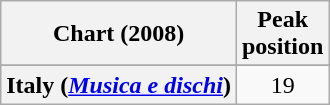<table class="wikitable sortable plainrowheaders" style="text-align:center">
<tr>
<th scope="col">Chart (2008)</th>
<th scope="col">Peak<br>position</th>
</tr>
<tr>
</tr>
<tr>
<th scope="row">Italy (<em><a href='#'>Musica e dischi</a></em>)</th>
<td>19</td>
</tr>
</table>
